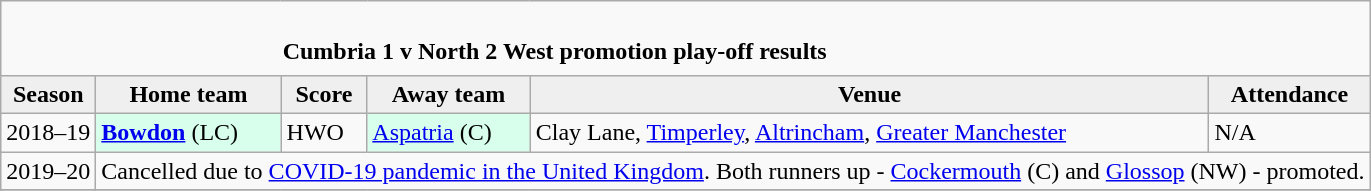<table class="wikitable" style="text-align: left;">
<tr>
<td colspan="6" cellpadding="0" cellspacing="0"><br><table border="0" style="width:100%;" cellpadding="0" cellspacing="0">
<tr>
<td style="width:20%; border:0;"></td>
<td style="border:0;"><strong>Cumbria 1 v North 2 West promotion play-off results</strong></td>
<td style="width:20%; border:0;"></td>
</tr>
</table>
</td>
</tr>
<tr>
<th style="background:#efefef;">Season</th>
<th style="background:#efefef">Home team</th>
<th style="background:#efefef">Score</th>
<th style="background:#efefef">Away team</th>
<th style="background:#efefef">Venue</th>
<th style="background:#efefef">Attendance</th>
</tr>
<tr align=left>
<td>2018–19</td>
<td style="background:#d8ffeb;"><strong><a href='#'>Bowdon</a></strong> (LC)</td>
<td>HWO</td>
<td style="background:#d8ffeb;"><a href='#'>Aspatria</a> (C)</td>
<td>Clay Lane, <a href='#'>Timperley</a>, <a href='#'>Altrincham</a>, <a href='#'>Greater Manchester</a></td>
<td>N/A</td>
</tr>
<tr>
<td>2019–20</td>
<td colspan=6>Cancelled due to <a href='#'>COVID-19 pandemic in the United Kingdom</a>. Both runners up - <a href='#'>Cockermouth</a> (C) and <a href='#'>Glossop</a> (NW) - promoted.</td>
</tr>
<tr>
</tr>
</table>
